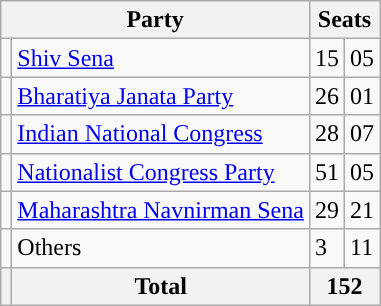<table class="wikitable">
<tr>
<th colspan="2">Party</th>
<th colspan="2">Seats</th>
</tr>
<tr>
<td style="background-color: "></td>
<td><a href='#'>Shiv Sena</a></td>
<td>15</td>
<td> 05</td>
</tr>
<tr>
<td style="background-color:"></td>
<td><a href='#'>Bharatiya Janata Party</a></td>
<td>26</td>
<td> 01</td>
</tr>
<tr>
<td style="background-color: "></td>
<td><a href='#'>Indian National Congress</a></td>
<td>28</td>
<td> 07</td>
</tr>
<tr>
<td style="background-color: "></td>
<td><a href='#'>Nationalist Congress Party</a></td>
<td>51</td>
<td> 05</td>
</tr>
<tr>
<td></td>
<td><a href='#'>Maharashtra Navnirman Sena</a></td>
<td>29</td>
<td> 21</td>
</tr>
<tr>
<td></td>
<td>Others</td>
<td>3</td>
<td> 11</td>
</tr>
<tr>
<th></th>
<th><strong>Total</strong></th>
<th colspan="2">152</th>
</tr>
</table>
